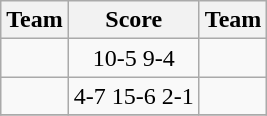<table class=wikitable style="border:1px solid #AAAAAA;">
<tr>
<th>Team</th>
<th>Score</th>
<th>Team</th>
</tr>
<tr>
<td><strong></strong></td>
<td align="center">10-5 9-4</td>
<td></td>
</tr>
<tr>
<td><strong></strong></td>
<td align="center">4-7 15-6 2-1</td>
<td></td>
</tr>
<tr>
</tr>
</table>
